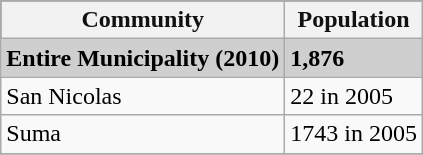<table class="wikitable">
<tr style="background:#111111; color:#111111;">
<th><strong>Community</strong></th>
<th><strong>Population</strong></th>
</tr>
<tr style="background:#CFCFCF;">
<td><strong>Entire Municipality (2010)</strong></td>
<td><strong>1,876</strong></td>
</tr>
<tr>
<td>San Nicolas</td>
<td>22   in 2005</td>
</tr>
<tr>
<td>Suma</td>
<td>1743  in 2005</td>
</tr>
<tr>
</tr>
</table>
